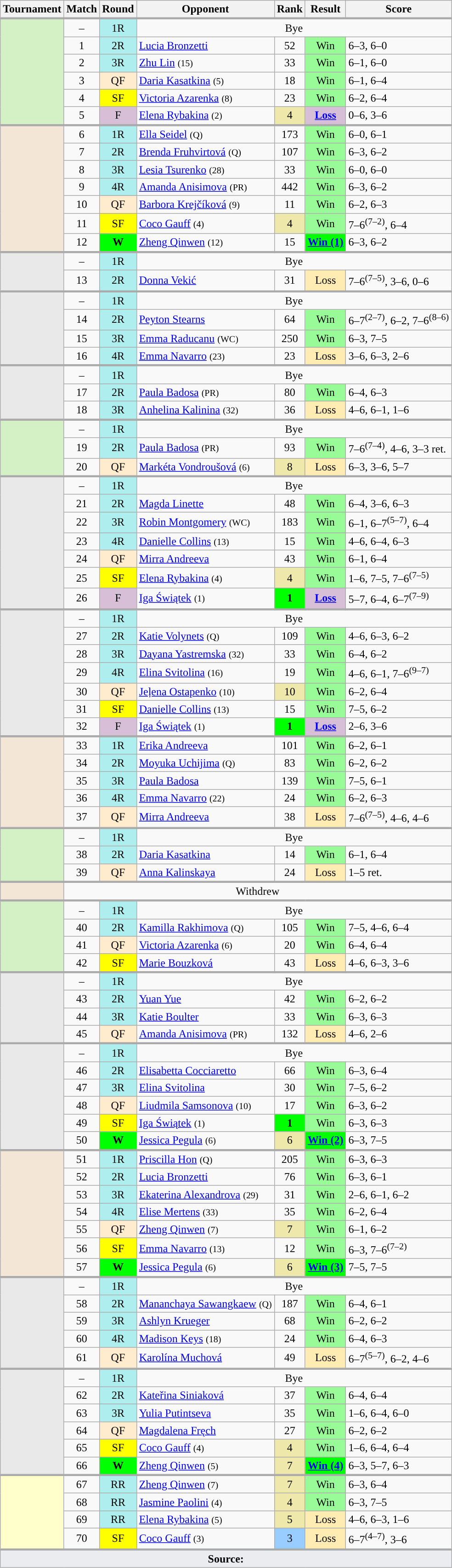<table class="wikitable">
<tr>
<th>Tournament</th>
<th>Match</th>
<th>Round</th>
<th>Opponent</th>
<th>Rank</th>
<th>Result</th>
<th>Score</th>
</tr>
<tr style="border-top:3px solid #aaaaaa">
<td rowspan="6" style="background:#D4F1C5; text-align:left"></td>
<td style="text-align:center">–</td>
<td style="text-align:center; background:#afeeee">1R</td>
<td colspan="4" style="text-align:center">Bye</td>
</tr>
<tr>
<td style="text-align:center">1</td>
<td style="text-align:center; background:#afeeee">2R</td>
<td> <a href='#'>Lucia Bronzetti</a></td>
<td style="text-align:center">52</td>
<td style="text-align:center; background:#98fb98">Win</td>
<td>6–3, 6–0</td>
</tr>
<tr>
<td style="text-align:center">2</td>
<td style="text-align:center; background:#afeeee">3R</td>
<td> <a href='#'>Zhu Lin</a> <small>(15)</small></td>
<td style="text-align:center">33</td>
<td style="text-align:center; background:#98fb98">Win</td>
<td>6–1, 6–0</td>
</tr>
<tr>
<td style="text-align:center">3</td>
<td style="text-align:center; background:#ffebcd">QF</td>
<td> <a href='#'>Daria Kasatkina</a> <small>(5)</small></td>
<td style="text-align:center">18</td>
<td style="text-align:center; background:#98fb98">Win</td>
<td>6–1, 6–4</td>
</tr>
<tr>
<td style="text-align:center">4</td>
<td style="text-align:center; background:yellow">SF</td>
<td> <a href='#'>Victoria Azarenka</a> <small>(8)</small></td>
<td style="text-align:center">23</td>
<td style="text-align:center; background:#98fb98">Win</td>
<td>6–2, 6–4</td>
</tr>
<tr>
<td style="text-align:center">5</td>
<td style="text-align:center; background:thistle">F</td>
<td> <a href='#'>Elena Rybakina</a> <small>(2)</small></td>
<td style="text-align:center; background:#eee8aa">4</td>
<td style="text-align:center; background:thistle"><strong><a href='#'>Loss</a></strong></td>
<td>0–6, 3–6</td>
</tr>
<tr style="border-top:3px solid #aaaaaa">
<td rowspan="7" style="background:#f3e6d7; text-align:left"></td>
<td style="text-align:center">6</td>
<td style="text-align:center; background:#afeeee">1R</td>
<td> <a href='#'>Ella Seidel</a> <small>(Q)</small></td>
<td style="text-align:center">173</td>
<td style="text-align:center; background:#98fb98">Win</td>
<td>6–0, 6–1</td>
</tr>
<tr>
<td style="text-align:center">7</td>
<td style="text-align:center; background:#afeeee">2R</td>
<td> <a href='#'>Brenda Fruhvirtová</a> <small>(Q)</small></td>
<td style="text-align:center">107</td>
<td style="text-align:center; background:#98fb98">Win</td>
<td>6–3, 6–2</td>
</tr>
<tr>
<td style="text-align:center">8</td>
<td style="text-align:center; background:#afeeee">3R</td>
<td> <a href='#'>Lesia Tsurenko</a> <small>(28)</small></td>
<td style="text-align:center">33</td>
<td style="text-align:center; background:#98fb98">Win</td>
<td>6–0, 6–0</td>
</tr>
<tr>
<td style="text-align:center">9</td>
<td style="text-align:center; background:#afeeee">4R</td>
<td> <a href='#'>Amanda Anisimova</a> <small>(PR)</small></td>
<td style="text-align:center">442</td>
<td style="text-align:center; background:#98fb98">Win</td>
<td>6–3, 6–2</td>
</tr>
<tr>
<td style="text-align:center">10</td>
<td style="text-align:center; background:#ffebcd">QF</td>
<td> <a href='#'>Barbora Krejčíková</a> <small>(9)</small></td>
<td style="text-align:center">11</td>
<td style="text-align:center; background:#98fb98">Win</td>
<td>6–2, 6–3</td>
</tr>
<tr>
<td style="text-align:center">11</td>
<td style="text-align:center; background:yellow">SF</td>
<td> <a href='#'>Coco Gauff</a> <small>(4)</small></td>
<td style="text-align:center; background:#eee8aa">4</td>
<td style="text-align:center; background:#98fb98">Win</td>
<td>7–6<sup>(7–2)</sup>, 6–4</td>
</tr>
<tr>
<td style="text-align:center">12</td>
<td style="text-align:center; background:lime"><strong>W</strong></td>
<td> <a href='#'>Zheng Qinwen</a> <small>(12)</small></td>
<td style="text-align:center">15</td>
<td style="text-align:center; background:lime"><strong><a href='#'>Win (1)</a></strong></td>
<td>6–3, 6–2</td>
</tr>
<tr style="border-top:3px solid #aaaaaa">
<td rowspan="2" style="background:#e9e9e9; text-align:left"></td>
<td style="text-align:center">–</td>
<td style="text-align:center; background:#afeeee">1R</td>
<td colspan="4" style="text-align:center">Bye</td>
</tr>
<tr>
<td style="text-align:center">13</td>
<td style="text-align:center; background:#afeeee">2R</td>
<td> <a href='#'>Donna Vekić</a></td>
<td style="text-align:center">31</td>
<td style="text-align:center; background:#ffecb2">Loss</td>
<td>7–6<sup>(7–5)</sup>, 3–6, 0–6</td>
</tr>
<tr style="border-top:3px solid #aaaaaa">
<td rowspan="4" style="background:#e9e9e9; text-align:left"></td>
<td style="text-align:center">–</td>
<td style="text-align:center; background:#afeeee">1R</td>
<td colspan="4" style="text-align:center">Bye</td>
</tr>
<tr>
<td style="text-align:center">14</td>
<td style="text-align:center; background:#afeeee">2R</td>
<td> <a href='#'>Peyton Stearns</a></td>
<td style="text-align:center">64</td>
<td style="text-align:center; background:#98fb98">Win</td>
<td>6–7<sup>(2–7)</sup>, 6–2, 7–6<sup>(8–6)</sup></td>
</tr>
<tr>
<td style="text-align:center">15</td>
<td style="text-align:center; background:#afeeee">3R</td>
<td> <a href='#'>Emma Raducanu</a> <small>(WC)</small></td>
<td style="text-align:center">250</td>
<td style="text-align:center; background:#98fb98">Win</td>
<td>6–3, 7–5</td>
</tr>
<tr>
<td style="text-align:center">16</td>
<td style="text-align:center; background:#afeeee">4R</td>
<td> <a href='#'>Emma Navarro</a> <small>(23)</small></td>
<td style="text-align:center">23</td>
<td style="text-align:center; background:#ffecb2">Loss</td>
<td>3–6, 6–3, 2–6</td>
</tr>
<tr style="border-top:3px solid #aaaaaa">
<td rowspan="3" style="background:#e9e9e9; text-align:left"></td>
<td style="text-align:center">–</td>
<td style="text-align:center; background:#afeeee">1R</td>
<td colspan="4" style="text-align:center">Bye</td>
</tr>
<tr>
<td style="text-align:center">17</td>
<td style="text-align:center; background:#afeeee">2R</td>
<td> <a href='#'>Paula Badosa</a> <small>(PR)</small></td>
<td style="text-align:center">80</td>
<td style="text-align:center; background:#98fb98">Win</td>
<td>6–4, 6–3</td>
</tr>
<tr>
<td style="text-align:center">18</td>
<td style="text-align:center; background:#afeeee">3R</td>
<td> <a href='#'>Anhelina Kalinina</a> <small>(32)</small></td>
<td style="text-align:center">36</td>
<td style="text-align:center; background:#ffecb2">Loss</td>
<td>4–6, 6–1, 1–6</td>
</tr>
<tr style="border-top:3px solid #aaaaaa">
<td rowspan="3" style="background:#d4f1c5; text-align:left"></td>
<td style="text-align:center">–</td>
<td style="text-align:center; background:#afeeee">1R</td>
<td colspan="4" style="text-align:center">Bye</td>
</tr>
<tr>
<td style="text-align:center">19</td>
<td style="text-align:center; background:#afeeee">2R</td>
<td> <a href='#'>Paula Badosa</a> <small>(PR)</small></td>
<td style="text-align:center">93</td>
<td style="text-align:center; background:#98fb98">Win</td>
<td>7–6<sup>(7–4)</sup>, 4–6, 3–3 ret.</td>
</tr>
<tr>
<td style="text-align:center">20</td>
<td style="text-align:center; background:#ffebcd">QF</td>
<td> <a href='#'>Markéta Vondroušová</a> <small>(6)</small></td>
<td style="text-align:center; background:#eee8aa">8</td>
<td style="text-align:center; background:#ffecb2">Loss</td>
<td>6–3, 3–6, 5–7</td>
</tr>
<tr style="border-top:3px solid #aaaaaa">
<td rowspan="7" style="background:#e9e9e9; text-align:left"></td>
<td style="text-align:center">–</td>
<td style="text-align:center; background:#afeeee">1R</td>
<td colspan="4" style="text-align:center">Bye</td>
</tr>
<tr>
<td style="text-align:center">21</td>
<td style="text-align:center; background:#afeeee">2R</td>
<td> <a href='#'>Magda Linette</a></td>
<td style="text-align:center">48</td>
<td style="text-align:center; background:#98fb98">Win</td>
<td>6–4, 3–6, 6–3</td>
</tr>
<tr>
<td style="text-align:center">22</td>
<td style="text-align:center; background:#afeeee">3R</td>
<td> <a href='#'>Robin Montgomery</a> <small>(WC)</small></td>
<td style="text-align:center">183</td>
<td style="text-align:center; background:#98fb98">Win</td>
<td>6–1, 6–7<sup>(5–7)</sup>, 6–4</td>
</tr>
<tr>
<td style="text-align:center">23</td>
<td style="text-align:center; background:#afeeee">4R</td>
<td> <a href='#'>Danielle Collins</a> <small>(13)</small></td>
<td style="text-align:center">15</td>
<td style="text-align:center; background:#98fb98">Win</td>
<td>4–6, 6–4, 6–3</td>
</tr>
<tr>
<td style="text-align:center">24</td>
<td style="text-align:center; background:#ffebcd">QF</td>
<td> <a href='#'>Mirra Andreeva</a></td>
<td style="text-align:center">43</td>
<td style="text-align:center; background:#98fb98">Win</td>
<td>6–1, 6–4</td>
</tr>
<tr>
<td style="text-align:center">25</td>
<td style="text-align:center; background:yellow">SF</td>
<td> <a href='#'>Elena Rybakina</a> <small>(4)</small></td>
<td style="text-align:center; background:#eee8aa">4</td>
<td style="text-align:center; background:#98fb98">Win</td>
<td>1–6, 7–5, 7–6<sup>(7–5)</sup></td>
</tr>
<tr>
<td style="text-align:center">26</td>
<td style="text-align:center; background:thistle">F</td>
<td> <a href='#'>Iga Świątek</a> <small>(1)</small></td>
<td style="text-align:center; background:lime"><strong>1</strong></td>
<td style="text-align:center; background:thistle"><strong><a href='#'>Loss</a></strong></td>
<td>5–7, 6–4, 6–7<sup>(7–9)</sup></td>
</tr>
<tr style="border-top:3px solid #aaaaaa">
<td rowspan="7" style="background:#e9e9e9; text-align:left"></td>
<td style="text-align:center">–</td>
<td style="text-align:center; background:#afeeee">1R</td>
<td colspan="4" style="text-align:center">Bye</td>
</tr>
<tr>
<td style="text-align:center">27</td>
<td style="text-align:center; background:#afeeee">2R</td>
<td> <a href='#'>Katie Volynets</a> <small>(Q)</small></td>
<td style="text-align:center">109</td>
<td style="text-align:center; background:#98fb98">Win</td>
<td>4–6, 6–3, 6–2</td>
</tr>
<tr>
<td style="text-align:center">28</td>
<td style="text-align:center; background:#afeeee">3R</td>
<td> <a href='#'>Dayana Yastremska</a> <small>(32)</small></td>
<td style="text-align:center">33</td>
<td style="text-align:center; background:#98fb98">Win</td>
<td>6–4, 6–2</td>
</tr>
<tr>
<td style="text-align:center">29</td>
<td style="text-align:center; background:#afeeee">4R</td>
<td> <a href='#'>Elina Svitolina</a> <small>(16)</small></td>
<td style="text-align:center">19</td>
<td style="text-align:center; background:#98fb98">Win</td>
<td>4–6, 6–1, 7–6<sup>(9–7)</sup></td>
</tr>
<tr>
<td style="text-align:center">30</td>
<td style="text-align:center; background:#ffebcd">QF</td>
<td> <a href='#'>Jeļena Ostapenko</a> <small>(10)</small></td>
<td style="text-align:center; background:#eee8aa">10</td>
<td style="text-align:center; background:#98fb98">Win</td>
<td>6–2, 6–4</td>
</tr>
<tr>
<td style="text-align:center">31</td>
<td style="text-align:center; background:yellow">SF</td>
<td> <a href='#'>Danielle Collins</a> <small>(13)</small></td>
<td style="text-align:center">15</td>
<td style="text-align:center; background:#98fb98">Win</td>
<td>7–5, 6–2</td>
</tr>
<tr>
<td style="text-align:center">32</td>
<td style="text-align:center; background:thistle">F</td>
<td> <a href='#'>Iga Świątek</a> <small>(1)</small></td>
<td style="text-align:center; background:lime"><strong>1</strong></td>
<td style="text-align:center; background:thistle"><strong><a href='#'>Loss</a></strong></td>
<td>2–6, 3–6</td>
</tr>
<tr style="border-top:3px solid #aaaaaa">
<td rowspan="5" style="background:#f3e6d7; text-align:left"></td>
<td style="text-align:center">33</td>
<td style="text-align:center; background:#afeeee">1R</td>
<td> <a href='#'>Erika Andreeva</a></td>
<td style="text-align:center">101</td>
<td style="text-align:center; background:#98fb98">Win</td>
<td>6–2, 6–1</td>
</tr>
<tr>
<td style="text-align:center">34</td>
<td style="text-align:center; background:#afeeee">2R</td>
<td> <a href='#'>Moyuka Uchijima</a> <small>(Q)</small></td>
<td style="text-align:center">83</td>
<td style="text-align:center; background:#98fb98">Win</td>
<td>6–2, 6–2</td>
</tr>
<tr>
<td style="text-align:center">35</td>
<td style="text-align:center; background:#afeeee">3R</td>
<td> <a href='#'>Paula Badosa</a></td>
<td style="text-align:center">139</td>
<td style="text-align:center; background:#98fb98">Win</td>
<td>7–5, 6–1</td>
</tr>
<tr>
<td style="text-align:center">36</td>
<td style="text-align:center; background:#afeeee">4R</td>
<td> <a href='#'>Emma Navarro</a> <small>(22)</small></td>
<td style="text-align:center">24</td>
<td style="text-align:center; background:#98fb98">Win</td>
<td>6–2, 6–3</td>
</tr>
<tr>
<td style="text-align:center">37</td>
<td style="text-align:center; background:#ffebcd">QF</td>
<td> <a href='#'>Mirra Andreeva</a></td>
<td style="text-align:center">38</td>
<td style="text-align:center; background:#ffecb2">Loss</td>
<td>7–6<sup>(7–5)</sup>, 4–6, 4–6</td>
</tr>
<tr style="border-top:3px solid #aaaaaa">
<td rowspan="3" style="background:#d4f1c5; text-align:left"></td>
<td style="text-align:center">–</td>
<td style="text-align:center; background:#afeeee">1R</td>
<td colspan="4" style="text-align:center">Bye</td>
</tr>
<tr>
<td style="text-align:center">38</td>
<td style="text-align:center; background:#afeeee">2R</td>
<td> <a href='#'>Daria Kasatkina</a></td>
<td style="text-align:center">14</td>
<td style="text-align:center; background:#98fb98">Win</td>
<td>6–1, 6–4</td>
</tr>
<tr>
<td style="text-align:center">39</td>
<td style="text-align:center; background:#ffebcd">QF</td>
<td> <a href='#'>Anna Kalinskaya</a></td>
<td style="text-align:center">24</td>
<td style="text-align:center; background:#ffecb2">Loss</td>
<td>1–5 ret.</td>
</tr>
<tr style="border-top:3px solid #aaaaaa">
<td style="background:#f3e6d7; text-align:left"></td>
<td colspan="6" style="text-align:center">Withdrew</td>
</tr>
<tr style="border-top:3px solid #aaaaaa">
<td rowspan="4" style="background:#d4f1c5; text-align:left"></td>
<td style="text-align:center">–</td>
<td style="text-align:center; background:#afeeee">1R</td>
<td colspan="4" style="text-align:center">Bye</td>
</tr>
<tr>
<td style="text-align:center">40</td>
<td style="text-align:center; background:#afeeee">2R</td>
<td> <a href='#'>Kamilla Rakhimova</a> <small>(Q)</small></td>
<td style="text-align:center">105</td>
<td style="text-align:center; background:#98fb98">Win</td>
<td>7–5, 4–6, 6–4</td>
</tr>
<tr>
<td style="text-align:center">41</td>
<td style="text-align:center; background:#ffebcd">QF</td>
<td> <a href='#'>Victoria Azarenka</a> <small>(6)</small></td>
<td style="text-align:center">20</td>
<td style="text-align:center; background:#98fb98">Win</td>
<td>6–4, 6–4</td>
</tr>
<tr>
<td style="text-align:center">42</td>
<td style="text-align:center; background:yellow">SF</td>
<td> <a href='#'>Marie Bouzková</a></td>
<td style="text-align:center">43</td>
<td style="text-align:center; background:#ffecb2">Loss</td>
<td>4–6, 6–3, 3–6</td>
</tr>
<tr style="border-top:3px solid #aaaaaa">
<td rowspan="4" style="background:#e9e9e9; text-align:left"></td>
<td style="text-align:center">–</td>
<td style="text-align:center; background:#afeeee">1R</td>
<td colspan="4" style="text-align:center">Bye</td>
</tr>
<tr>
<td style="text-align:center">43</td>
<td style="text-align:center; background:#afeeee">2R</td>
<td> <a href='#'>Yuan Yue</a></td>
<td style="text-align:center;">42</td>
<td style="text-align:center; background:#98fb98">Win</td>
<td>6–2, 6–2</td>
</tr>
<tr>
<td style="text-align:center">44</td>
<td style="text-align:center; background:#afeeee">3R</td>
<td> <a href='#'>Katie Boulter</a></td>
<td style="text-align:center;">33</td>
<td style="text-align:center; background:#98fb98">Win</td>
<td>6–3, 6–3</td>
</tr>
<tr>
<td style="text-align:center">45</td>
<td style="text-align:center; background:#ffebcd">QF</td>
<td> <a href='#'>Amanda Anisimova</a> <small>(PR)</small></td>
<td style="text-align:center">132</td>
<td style="text-align:center; background:#ffecb2">Loss</td>
<td>4–6, 2–6</td>
</tr>
<tr style="border-top:3px solid #aaaaaa">
<td rowspan="6" style="background:#e9e9e9; text-align:left"></td>
<td style="text-align:center">–</td>
<td style="text-align:center; background:#afeeee">1R</td>
<td colspan="4" style="text-align:center">Bye</td>
</tr>
<tr>
<td style="text-align:center">46</td>
<td style="text-align:center; background:#afeeee">2R</td>
<td> <a href='#'>Elisabetta Cocciaretto</a></td>
<td style="text-align:center">66</td>
<td style="text-align:center; background:#98fb98">Win</td>
<td>6–3, 6–4</td>
</tr>
<tr>
<td style="text-align:center">47</td>
<td style="text-align:center; background:#afeeee">3R</td>
<td> <a href='#'>Elina Svitolina</a></td>
<td style="text-align:center">30</td>
<td style="text-align:center; background:#98fb98">Win</td>
<td>7–5, 6–2</td>
</tr>
<tr>
<td style="text-align:center">48</td>
<td style="text-align:center; background:#ffebcd">QF</td>
<td> <a href='#'>Liudmila Samsonova</a> <small>(10)</small></td>
<td style="text-align:center">17</td>
<td style="text-align:center; background:#98fb98">Win</td>
<td>6–3, 6–2</td>
</tr>
<tr>
<td style="text-align:center">49</td>
<td style="text-align:center; background:yellow">SF</td>
<td> <a href='#'>Iga Świątek</a> <small>(1)</small></td>
<td style="text-align:center; background:lime"><strong>1</strong></td>
<td style="text-align:center; background:#98fb98">Win</td>
<td>6–3, 6–3</td>
</tr>
<tr>
<td style="text-align:center">50</td>
<td style="text-align:center; background:lime"><strong>W</strong></td>
<td> <a href='#'>Jessica Pegula</a> <small>(6)</small></td>
<td style="text-align:center; background:#eee8aa">6</td>
<td style="text-align:center; background:lime"><strong><a href='#'>Win (2)</a></strong></td>
<td>6–3, 7–5</td>
</tr>
<tr style="border-top:3px solid #aaaaaa">
<td rowspan="7" style="background:#f3e6d7; text-align:left"></td>
<td style="text-align:center">51</td>
<td style="text-align:center; background:#afeeee">1R</td>
<td> <a href='#'>Priscilla Hon</a> <small>(Q)</small></td>
<td style="text-align:center">205</td>
<td style="text-align:center; background:#98fb98">Win</td>
<td>6–3, 6–3</td>
</tr>
<tr>
<td style="text-align:center">52</td>
<td style="text-align:center; background:#afeeee">2R</td>
<td> <a href='#'>Lucia Bronzetti</a></td>
<td style="text-align:center">76</td>
<td style="text-align:center; background:#98fb98">Win</td>
<td>6–3, 6–1</td>
</tr>
<tr>
<td style="text-align:center">53</td>
<td style="text-align:center; background:#afeeee">3R</td>
<td> <a href='#'>Ekaterina Alexandrova</a> <small>(29)</small></td>
<td style="text-align:center">31</td>
<td style="text-align:center; background:#98fb98">Win</td>
<td>2–6, 6–1, 6–2</td>
</tr>
<tr>
<td style="text-align:center">54</td>
<td style="text-align:center; background:#afeeee">4R</td>
<td> <a href='#'>Elise Mertens</a> <small>(33)</small></td>
<td style="text-align:center">35</td>
<td style="text-align:center; background:#98fb98">Win</td>
<td>6–2, 6–4</td>
</tr>
<tr>
<td style="text-align:center">55</td>
<td style="text-align:center; background:#ffebcd">QF</td>
<td> <a href='#'>Zheng Qinwen</a> <small>(7)</small></td>
<td style="text-align:center; background:#eee8aa">7</td>
<td style="text-align:center; background:#98fb98">Win</td>
<td>6–1, 6–2</td>
</tr>
<tr>
<td style="text-align:center">56</td>
<td style="text-align:center; background:yellow">SF</td>
<td> <a href='#'>Emma Navarro</a> <small>(13)</small></td>
<td style="text-align:center">12</td>
<td style="text-align:center; background:#98fb98">Win</td>
<td>6–3, 7–6<sup>(7–2)</sup></td>
</tr>
<tr>
<td style="text-align:center">57</td>
<td style="text-align:center; background:lime"><strong>W</strong></td>
<td> <a href='#'>Jessica Pegula</a> <small>(6)</small></td>
<td style="text-align:center; background:#eee8aa">6</td>
<td style="text-align:center; background:lime"><strong><a href='#'>Win (3)</a></strong></td>
<td>7–5, 7–5</td>
</tr>
<tr style="border-top:3px solid #aaaaaa">
<td rowspan="5" style="background:#e9e9e9; text-align:left"></td>
<td style="text-align:center">–</td>
<td style="text-align:center; background:#afeeee">1R</td>
<td colspan="4" style="text-align:center">Bye</td>
</tr>
<tr>
<td style="text-align:center">58</td>
<td style="text-align:center; background:#afeeee">2R</td>
<td> <a href='#'>Mananchaya Sawangkaew</a> <small>(Q)</small></td>
<td style="text-align:center">187</td>
<td style="text-align:center; background:#98fb98">Win</td>
<td>6–4, 6–1</td>
</tr>
<tr>
<td style="text-align:center">59</td>
<td style="text-align:center; background:#afeeee">3R</td>
<td> <a href='#'>Ashlyn Krueger</a></td>
<td style="text-align:center">68</td>
<td style="text-align:center; background:#98fb98">Win</td>
<td>6–2, 6–2</td>
</tr>
<tr>
<td style="text-align:center">60</td>
<td style="text-align:center; background:#afeeee">4R</td>
<td> <a href='#'>Madison Keys</a> <small>(18)</small></td>
<td style="text-align:center">24</td>
<td style="text-align:center; background:#98fb98">Win</td>
<td>6–4, 6–3</td>
</tr>
<tr>
<td style="text-align:center">61</td>
<td style="text-align:center; background:#ffebcd">QF</td>
<td> <a href='#'>Karolína Muchová</a></td>
<td style="text-align:center;">49</td>
<td style="text-align:center; background:#ffecb2">Loss</td>
<td>6–7<sup>(5–7)</sup>, 6–2, 4–6</td>
</tr>
<tr style="border-top:3px solid #aaaaaa">
<td rowspan="6" style="background:#e9e9e9; text-align:left"></td>
<td style="text-align:center">–</td>
<td style="text-align:center; background:#afeeee">1R</td>
<td colspan="4" style="text-align:center">Bye</td>
</tr>
<tr>
<td style="text-align:center">62</td>
<td style="text-align:center; background:#afeeee">2R</td>
<td> <a href='#'>Kateřina Siniaková</a></td>
<td style="text-align:center;">37</td>
<td style="text-align:center; background:#98fb98">Win</td>
<td>6–4, 6–4</td>
</tr>
<tr>
<td style="text-align:center">63</td>
<td style="text-align:center; background:#afeeee">3R</td>
<td> <a href='#'>Yulia Putintseva</a></td>
<td style="text-align:center">35</td>
<td style="text-align:center; background:#98fb98">Win</td>
<td>1–6, 6–4, 6–0</td>
</tr>
<tr>
<td style="text-align:center">64</td>
<td style="text-align:center; background:#ffebcd">QF</td>
<td> <a href='#'>Magdalena Fręch</a></td>
<td style="text-align:center">27</td>
<td style="text-align:center; background:#98fb98">Win</td>
<td>6–2, 6–2</td>
</tr>
<tr>
<td style="text-align:center">65</td>
<td style="text-align:center; background:yellow">SF</td>
<td> <a href='#'>Coco Gauff</a> <small>(4)</small></td>
<td style="text-align:center; background:#eee8aa">4</td>
<td style="text-align:center; background:#98fb98">Win</td>
<td>1–6, 6–4, 6–4</td>
</tr>
<tr>
<td style="text-align:center">66</td>
<td style="text-align:center; background:lime"><strong>W</strong></td>
<td> <a href='#'>Zheng Qinwen</a> <small>(5)</small></td>
<td style="text-align:center; background:#eee8aa">7</td>
<td style="text-align:center; background:lime"><strong><a href='#'>Win (4)</a></strong></td>
<td>6–3, 5–7, 6–3</td>
</tr>
<tr style="border-top:3px solid #aaaaaa">
<td rowspan="4" style="background:#ffffcc; text-align:left"></td>
<td style="text-align:center">67</td>
<td style="text-align:center; background:#afeeee">RR</td>
<td> <a href='#'>Zheng Qinwen</a> <small>(7)</small></td>
<td style="text-align:center; background:#eee8aa">7</td>
<td style="text-align:center; background:#98fb98">Win</td>
<td>6–3, 6–4</td>
</tr>
<tr>
<td style="text-align:center">68</td>
<td style="text-align:center; background:#afeeee">RR</td>
<td> <a href='#'>Jasmine Paolini</a> <small>(4)</small></td>
<td style="text-align:center; background:#eee8aa">4</td>
<td style="text-align:center; background:#98fb98">Win</td>
<td>6–3, 7–5</td>
</tr>
<tr>
<td style="text-align:center">69</td>
<td style="text-align:center; background:#afeeee">RR</td>
<td> <a href='#'>Elena Rybakina</a> <small>(5)</small></td>
<td style="text-align:center; background:#eee8aa">5</td>
<td style="text-align:center; background:#ffecb2">Loss</td>
<td>4–6, 6–3, 1–6</td>
</tr>
<tr>
<td style="text-align:center">70</td>
<td style="text-align:center; background:yellow">SF</td>
<td> <a href='#'>Coco Gauff</a> <small>(3)</small></td>
<td style="text-align:center; background:#99ccff">3</td>
<td style="text-align:center; background:#ffecb2">Loss</td>
<td>6–7<sup>(4–7)</sup>, 3–6</td>
</tr>
<tr style="border-top:3px solid #aaaaaa">
<td colspan="7" style="background-color:#eaecf0;text-align:center"><strong>Source:</strong></td>
</tr>
</table>
